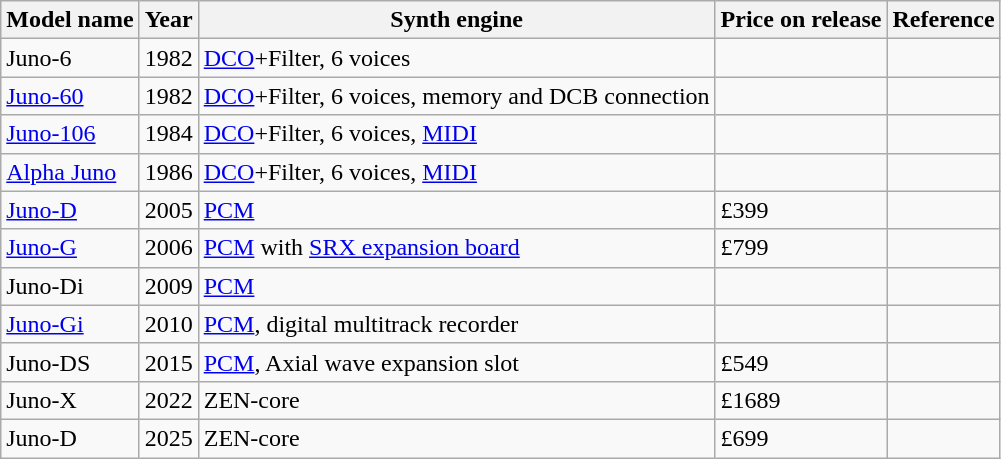<table class="wikitable sortable">
<tr>
<th>Model name</th>
<th>Year</th>
<th>Synth engine</th>
<th>Price on release</th>
<th>Reference</th>
</tr>
<tr>
<td>Juno-6</td>
<td>1982</td>
<td><a href='#'>DCO</a>+Filter, 6 voices</td>
<td></td>
<td></td>
</tr>
<tr>
<td><a href='#'>Juno-60</a></td>
<td>1982</td>
<td><a href='#'>DCO</a>+Filter, 6 voices, memory and DCB connection</td>
<td></td>
<td><br></td>
</tr>
<tr>
<td><a href='#'>Juno-106</a></td>
<td>1984</td>
<td><a href='#'>DCO</a>+Filter, 6 voices, <a href='#'>MIDI</a></td>
<td></td>
<td><br></td>
</tr>
<tr>
<td><a href='#'>Alpha Juno</a></td>
<td>1986</td>
<td><a href='#'>DCO</a>+Filter, 6 voices, <a href='#'>MIDI</a></td>
<td></td>
<td><br></td>
</tr>
<tr>
<td><a href='#'>Juno-D</a></td>
<td>2005</td>
<td><a href='#'>PCM</a></td>
<td>£399</td>
<td><br></td>
</tr>
<tr>
<td><a href='#'>Juno-G</a></td>
<td>2006</td>
<td><a href='#'>PCM</a> with <a href='#'>SRX expansion board</a></td>
<td>£799</td>
<td><br>
</td>
</tr>
<tr>
<td>Juno-Di</td>
<td>2009</td>
<td><a href='#'>PCM</a></td>
<td></td>
<td><br></td>
</tr>
<tr>
<td><a href='#'>Juno-Gi</a></td>
<td>2010</td>
<td><a href='#'>PCM</a>, digital multitrack recorder</td>
<td></td>
<td><br></td>
</tr>
<tr>
<td>Juno-DS</td>
<td>2015</td>
<td><a href='#'>PCM</a>, Axial wave expansion slot</td>
<td>£549</td>
<td><br>
</td>
</tr>
<tr>
<td>Juno-X</td>
<td>2022</td>
<td>ZEN-core</td>
<td>£1689</td>
<td><br>
</td>
</tr>
<tr>
<td>Juno-D</td>
<td>2025</td>
<td>ZEN-core</td>
<td>£699</td>
<td><br></td>
</tr>
</table>
